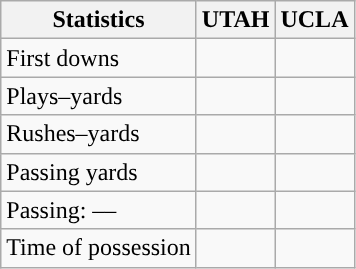<table class="wikitable" style="float:left">
<tr>
<th>Statistics</th>
<th>UTAH</th>
<th>UCLA</th>
</tr>
<tr>
<td>First downs</td>
<td></td>
<td></td>
</tr>
<tr>
<td>Plays–yards</td>
<td></td>
<td></td>
</tr>
<tr>
<td>Rushes–yards</td>
<td></td>
<td></td>
</tr>
<tr>
<td>Passing yards</td>
<td></td>
<td></td>
</tr>
<tr>
<td>Passing: ––</td>
<td></td>
<td></td>
</tr>
<tr>
<td>Time of possession</td>
<td></td>
<td></td>
</tr>
</table>
